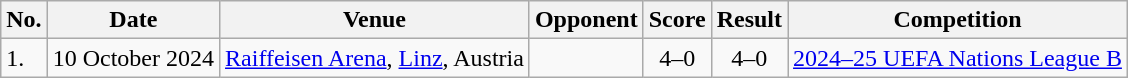<table class="wikitable">
<tr>
<th>No.</th>
<th>Date</th>
<th>Venue</th>
<th>Opponent</th>
<th>Score</th>
<th>Result</th>
<th>Competition</th>
</tr>
<tr>
<td>1.</td>
<td>10 October 2024</td>
<td><a href='#'>Raiffeisen Arena</a>, <a href='#'>Linz</a>, Austria</td>
<td></td>
<td align=center>4–0</td>
<td align=center>4–0</td>
<td><a href='#'>2024–25 UEFA Nations League B</a></td>
</tr>
</table>
